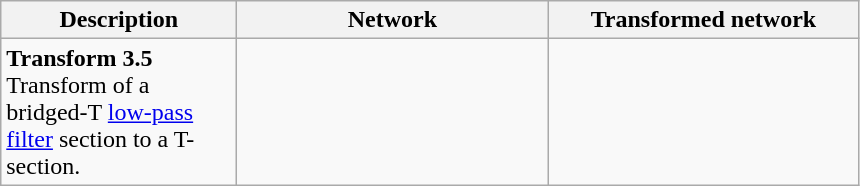<table class="wikitable" style="text-align:left;" align="left">
<tr style="text-align:center;">
<th>Description</th>
<th>Network</th>
<th>Transformed network</th>
</tr>
<tr valign="top">
<td width="150px"><strong>Transform 3.5</strong><br>Transform of a bridged-T <a href='#'>low-pass filter</a> section to a T-section.</td>
<td width="200px"></td>
<td width="200px"></td>
</tr>
</table>
